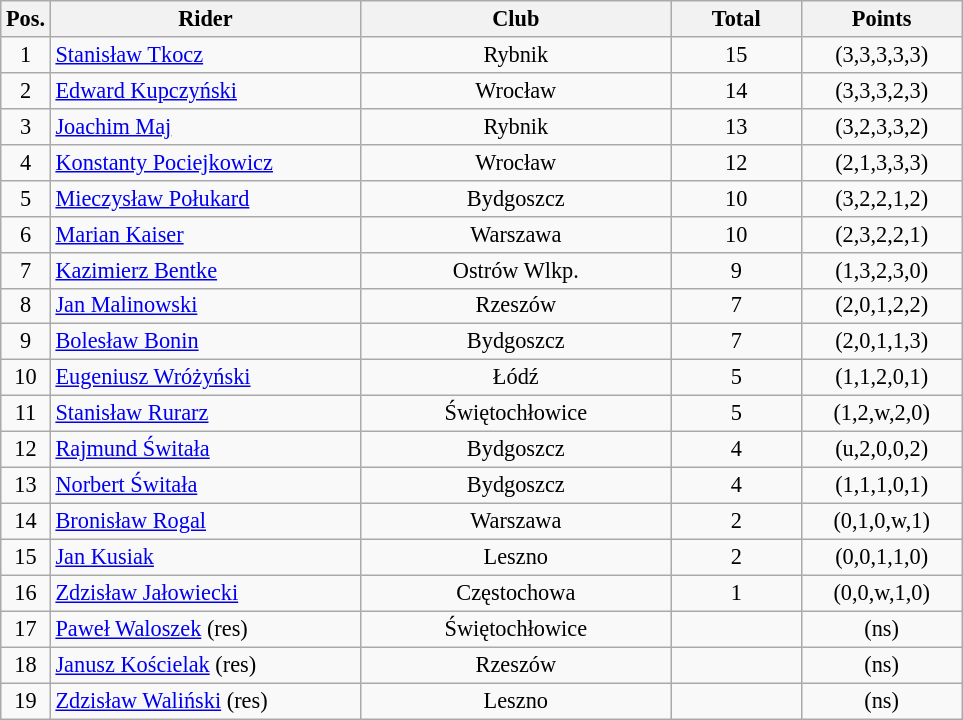<table class=wikitable style="font-size:93%;">
<tr>
<th width=25px>Pos.</th>
<th width=200px>Rider</th>
<th width=200px>Club</th>
<th width=80px>Total</th>
<th width=100px>Points</th>
</tr>
<tr align=center>
<td>1</td>
<td align=left><a href='#'>Stanisław Tkocz</a></td>
<td>Rybnik</td>
<td>15</td>
<td>(3,3,3,3,3)</td>
</tr>
<tr align=center>
<td>2</td>
<td align=left><a href='#'>Edward Kupczyński</a></td>
<td>Wrocław</td>
<td>14</td>
<td>(3,3,3,2,3)</td>
</tr>
<tr align=center>
<td>3</td>
<td align=left><a href='#'>Joachim Maj</a></td>
<td>Rybnik</td>
<td>13</td>
<td>(3,2,3,3,2)</td>
</tr>
<tr align=center>
<td>4</td>
<td align=left><a href='#'>Konstanty Pociejkowicz</a></td>
<td>Wrocław</td>
<td>12</td>
<td>(2,1,3,3,3)</td>
</tr>
<tr align=center>
<td>5</td>
<td align=left><a href='#'>Mieczysław Połukard</a></td>
<td>Bydgoszcz</td>
<td>10</td>
<td>(3,2,2,1,2)</td>
</tr>
<tr align=center>
<td>6</td>
<td align=left><a href='#'>Marian Kaiser</a></td>
<td>Warszawa</td>
<td>10</td>
<td>(2,3,2,2,1)</td>
</tr>
<tr align=center>
<td>7</td>
<td align=left><a href='#'>Kazimierz Bentke</a></td>
<td>Ostrów Wlkp.</td>
<td>9</td>
<td>(1,3,2,3,0)</td>
</tr>
<tr align=center>
<td>8</td>
<td align=left><a href='#'>Jan Malinowski</a></td>
<td>Rzeszów</td>
<td>7</td>
<td>(2,0,1,2,2)</td>
</tr>
<tr align=center>
<td>9</td>
<td align=left><a href='#'>Bolesław Bonin</a></td>
<td>Bydgoszcz</td>
<td>7</td>
<td>(2,0,1,1,3)</td>
</tr>
<tr align=center>
<td>10</td>
<td align=left><a href='#'>Eugeniusz Wróżyński</a></td>
<td>Łódź</td>
<td>5</td>
<td>(1,1,2,0,1)</td>
</tr>
<tr align=center>
<td>11</td>
<td align=left><a href='#'>Stanisław Rurarz</a></td>
<td>Świętochłowice</td>
<td>5</td>
<td>(1,2,w,2,0)</td>
</tr>
<tr align=center>
<td>12</td>
<td align=left><a href='#'>Rajmund Świtała</a></td>
<td>Bydgoszcz</td>
<td>4</td>
<td>(u,2,0,0,2)</td>
</tr>
<tr align=center>
<td>13</td>
<td align=left><a href='#'>Norbert Świtała</a></td>
<td>Bydgoszcz</td>
<td>4</td>
<td>(1,1,1,0,1)</td>
</tr>
<tr align=center>
<td>14</td>
<td align=left><a href='#'>Bronisław Rogal</a></td>
<td>Warszawa</td>
<td>2</td>
<td>(0,1,0,w,1)</td>
</tr>
<tr align=center>
<td>15</td>
<td align=left><a href='#'>Jan Kusiak</a></td>
<td>Leszno</td>
<td>2</td>
<td>(0,0,1,1,0)</td>
</tr>
<tr align=center>
<td>16</td>
<td align=left><a href='#'>Zdzisław Jałowiecki</a></td>
<td>Częstochowa</td>
<td>1</td>
<td>(0,0,w,1,0)</td>
</tr>
<tr align=center>
<td>17</td>
<td align=left><a href='#'>Paweł Waloszek</a> (res)</td>
<td>Świętochłowice</td>
<td></td>
<td>(ns)</td>
</tr>
<tr align=center>
<td>18</td>
<td align=left><a href='#'>Janusz Kościelak</a> (res)</td>
<td>Rzeszów</td>
<td></td>
<td>(ns)</td>
</tr>
<tr align=center>
<td>19</td>
<td align=left><a href='#'>Zdzisław Waliński</a> (res)</td>
<td>Leszno</td>
<td></td>
<td>(ns)</td>
</tr>
</table>
